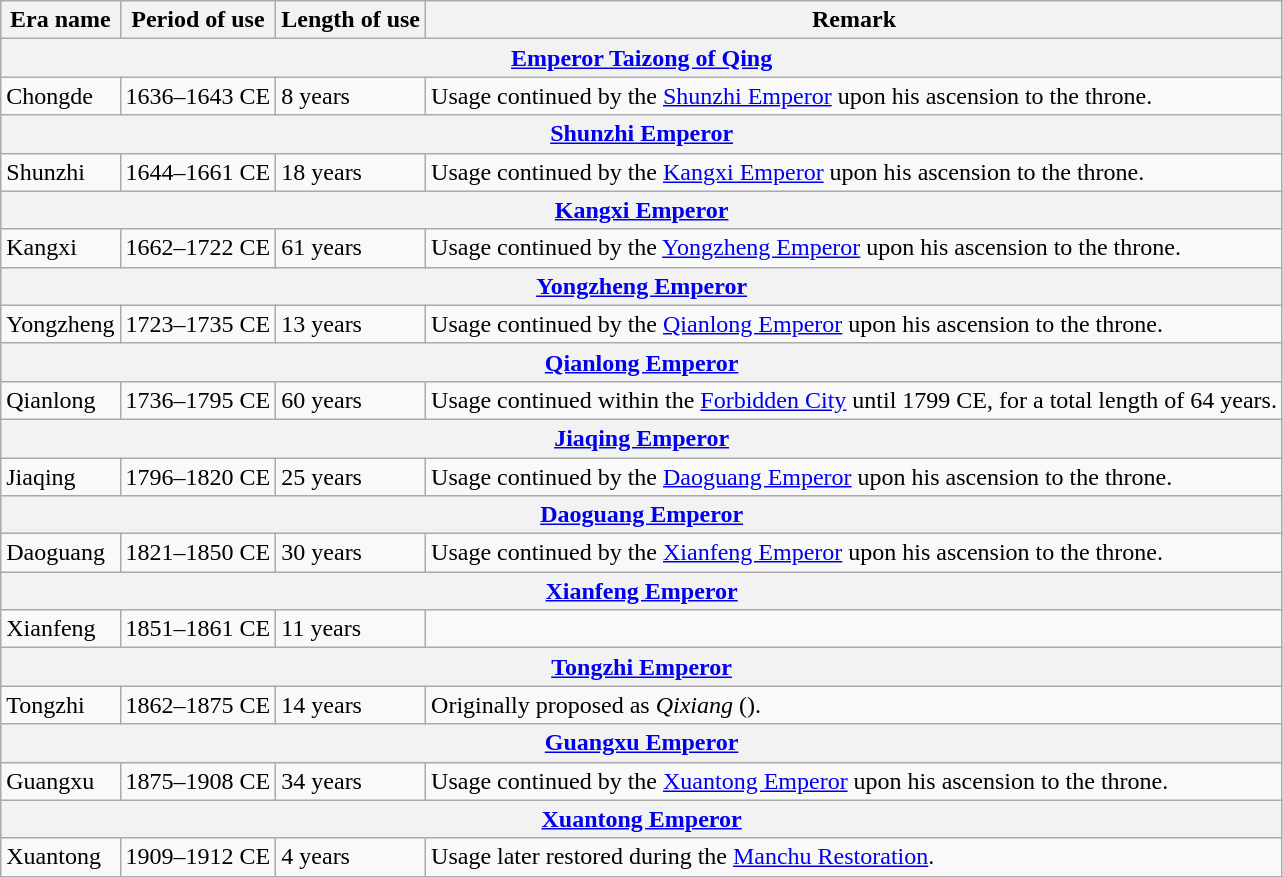<table class="wikitable">
<tr>
<th>Era name</th>
<th>Period of use</th>
<th>Length of use</th>
<th>Remark</th>
</tr>
<tr>
<th colspan="4"><a href='#'>Emperor Taizong of Qing</a><br></th>
</tr>
<tr>
<td>Chongde<br></td>
<td>1636–1643 CE</td>
<td>8 years</td>
<td>Usage continued by the <a href='#'>Shunzhi Emperor</a> upon his ascension to the throne. </td>
</tr>
<tr>
<th colspan="4"><a href='#'>Shunzhi Emperor</a><br></th>
</tr>
<tr>
<td>Shunzhi<br></td>
<td>1644–1661 CE</td>
<td>18 years</td>
<td>Usage continued by the <a href='#'>Kangxi Emperor</a> upon his ascension to the throne. </td>
</tr>
<tr>
<th colspan="4"><a href='#'>Kangxi Emperor</a><br></th>
</tr>
<tr>
<td>Kangxi<br></td>
<td>1662–1722 CE</td>
<td>61 years</td>
<td>Usage continued by the <a href='#'>Yongzheng Emperor</a> upon his ascension to the throne. </td>
</tr>
<tr>
<th colspan="4"><a href='#'>Yongzheng Emperor</a><br></th>
</tr>
<tr>
<td>Yongzheng<br></td>
<td>1723–1735 CE</td>
<td>13 years</td>
<td>Usage continued by the <a href='#'>Qianlong Emperor</a> upon his ascension to the throne. </td>
</tr>
<tr>
<th colspan="4"><a href='#'>Qianlong Emperor</a><br></th>
</tr>
<tr>
<td>Qianlong<br></td>
<td>1736–1795 CE</td>
<td>60 years</td>
<td>Usage continued within the <a href='#'>Forbidden City</a> until 1799 CE, for a total length of 64 years. </td>
</tr>
<tr>
<th colspan="4"><a href='#'>Jiaqing Emperor</a><br></th>
</tr>
<tr>
<td>Jiaqing<br></td>
<td>1796–1820 CE</td>
<td>25 years</td>
<td>Usage continued by the <a href='#'>Daoguang Emperor</a> upon his ascension to the throne. </td>
</tr>
<tr>
<th colspan="4"><a href='#'>Daoguang Emperor</a><br></th>
</tr>
<tr>
<td>Daoguang<br></td>
<td>1821–1850 CE</td>
<td>30 years</td>
<td>Usage continued by the <a href='#'>Xianfeng Emperor</a> upon his ascension to the throne. </td>
</tr>
<tr>
<th colspan="4"><a href='#'>Xianfeng Emperor</a><br></th>
</tr>
<tr>
<td>Xianfeng<br></td>
<td>1851–1861 CE</td>
<td>11 years</td>
<td></td>
</tr>
<tr>
<th colspan="4"><a href='#'>Tongzhi Emperor</a><br></th>
</tr>
<tr>
<td>Tongzhi<br></td>
<td>1862–1875 CE</td>
<td>14 years</td>
<td>Originally proposed as <em>Qixiang</em> (). </td>
</tr>
<tr>
<th colspan="4"><a href='#'>Guangxu Emperor</a><br></th>
</tr>
<tr>
<td>Guangxu<br></td>
<td>1875–1908 CE</td>
<td>34 years</td>
<td>Usage continued by the <a href='#'>Xuantong Emperor</a> upon his ascension to the throne. </td>
</tr>
<tr>
<th colspan="4"><a href='#'>Xuantong Emperor</a><br></th>
</tr>
<tr>
<td>Xuantong<br></td>
<td>1909–1912 CE</td>
<td>4 years</td>
<td>Usage later restored during the <a href='#'>Manchu Restoration</a>.</td>
</tr>
</table>
